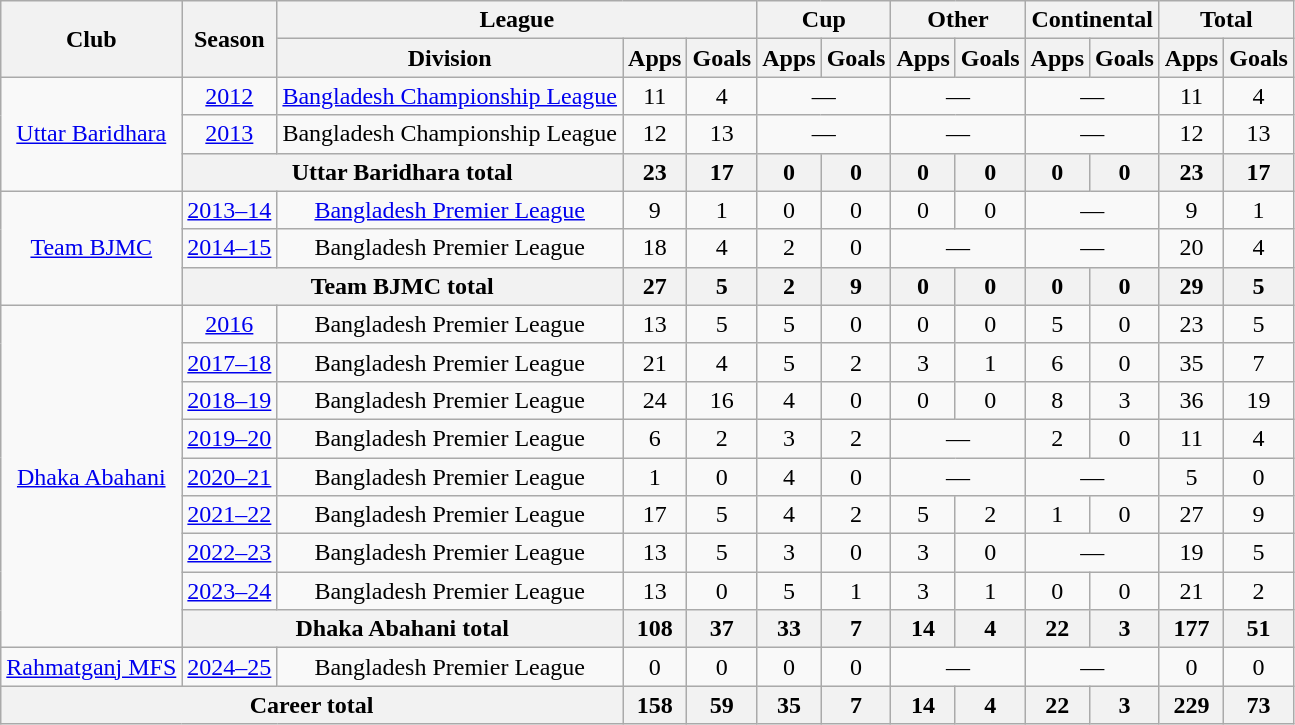<table class="wikitable" style="text-align: center">
<tr>
<th rowspan="2">Club</th>
<th rowspan="2">Season</th>
<th colspan="3">League</th>
<th colspan="2">Cup</th>
<th colspan="2">Other</th>
<th colspan="2">Continental</th>
<th colspan="2">Total</th>
</tr>
<tr>
<th>Division</th>
<th>Apps</th>
<th>Goals</th>
<th>Apps</th>
<th>Goals</th>
<th>Apps</th>
<th>Goals</th>
<th>Apps</th>
<th>Goals</th>
<th>Apps</th>
<th>Goals</th>
</tr>
<tr>
<td rowspan="3"><a href='#'>Uttar Baridhara</a></td>
<td><a href='#'>2012</a></td>
<td><a href='#'>Bangladesh Championship League</a></td>
<td>11</td>
<td>4</td>
<td colspan="2">—</td>
<td colspan="2">—</td>
<td colspan="2">—</td>
<td>11</td>
<td>4</td>
</tr>
<tr>
<td><a href='#'>2013</a></td>
<td>Bangladesh Championship League</td>
<td>12</td>
<td>13</td>
<td colspan="2">—</td>
<td colspan="2">—</td>
<td colspan="2">—</td>
<td>12</td>
<td>13</td>
</tr>
<tr>
<th colspan="2"><strong>Uttar Baridhara total</strong></th>
<th>23</th>
<th>17</th>
<th>0</th>
<th>0</th>
<th>0</th>
<th>0</th>
<th>0</th>
<th>0</th>
<th>23</th>
<th>17</th>
</tr>
<tr>
<td rowspan="3"><a href='#'>Team BJMC</a></td>
<td><a href='#'>2013–14</a></td>
<td><a href='#'>Bangladesh Premier League</a></td>
<td>9</td>
<td>1</td>
<td>0</td>
<td>0</td>
<td>0</td>
<td>0</td>
<td colspan="2">—</td>
<td>9</td>
<td>1</td>
</tr>
<tr>
<td><a href='#'>2014–15</a></td>
<td>Bangladesh Premier League</td>
<td>18</td>
<td>4</td>
<td>2</td>
<td>0</td>
<td colspan="2">—</td>
<td colspan="2">—</td>
<td>20</td>
<td>4</td>
</tr>
<tr>
<th colspan="2"><strong>Team BJMC total</strong></th>
<th>27</th>
<th>5</th>
<th>2</th>
<th>9</th>
<th>0</th>
<th>0</th>
<th>0</th>
<th>0</th>
<th>29</th>
<th>5</th>
</tr>
<tr>
<td rowspan="9"><a href='#'>Dhaka Abahani</a></td>
<td><a href='#'>2016</a></td>
<td>Bangladesh Premier League</td>
<td>13</td>
<td>5</td>
<td>5</td>
<td>0</td>
<td>0</td>
<td>0</td>
<td>5</td>
<td>0</td>
<td>23</td>
<td>5</td>
</tr>
<tr>
<td><a href='#'>2017–18</a></td>
<td>Bangladesh Premier League</td>
<td>21</td>
<td>4</td>
<td>5</td>
<td>2</td>
<td>3</td>
<td>1</td>
<td>6</td>
<td>0</td>
<td>35</td>
<td>7</td>
</tr>
<tr>
<td><a href='#'>2018–19</a></td>
<td>Bangladesh Premier League</td>
<td>24</td>
<td>16</td>
<td>4</td>
<td>0</td>
<td>0</td>
<td>0</td>
<td>8</td>
<td>3</td>
<td>36</td>
<td>19</td>
</tr>
<tr>
<td><a href='#'>2019–20</a></td>
<td>Bangladesh Premier League</td>
<td>6</td>
<td>2</td>
<td>3</td>
<td>2</td>
<td colspan="2">—</td>
<td>2</td>
<td>0</td>
<td>11</td>
<td>4</td>
</tr>
<tr>
<td><a href='#'>2020–21</a></td>
<td>Bangladesh Premier League</td>
<td>1</td>
<td>0</td>
<td>4</td>
<td>0</td>
<td colspan="2">—</td>
<td colspan="2">—</td>
<td>5</td>
<td>0</td>
</tr>
<tr>
<td><a href='#'>2021–22</a></td>
<td>Bangladesh Premier League</td>
<td>17</td>
<td>5</td>
<td>4</td>
<td>2</td>
<td>5</td>
<td>2</td>
<td>1</td>
<td>0</td>
<td>27</td>
<td>9</td>
</tr>
<tr>
<td><a href='#'>2022–23</a></td>
<td>Bangladesh Premier League</td>
<td>13</td>
<td>5</td>
<td>3</td>
<td>0</td>
<td>3</td>
<td>0</td>
<td colspan="2">—</td>
<td>19</td>
<td>5</td>
</tr>
<tr>
<td><a href='#'>2023–24</a></td>
<td>Bangladesh Premier League</td>
<td>13</td>
<td>0</td>
<td>5</td>
<td>1</td>
<td>3</td>
<td>1</td>
<td>0</td>
<td>0</td>
<td>21</td>
<td>2</td>
</tr>
<tr>
<th colspan="2"><strong>Dhaka Abahani total</strong></th>
<th>108</th>
<th>37</th>
<th>33</th>
<th>7</th>
<th>14</th>
<th>4</th>
<th>22</th>
<th>3</th>
<th>177</th>
<th>51</th>
</tr>
<tr>
<td><a href='#'>Rahmatganj MFS</a></td>
<td><a href='#'>2024–25</a></td>
<td>Bangladesh Premier League</td>
<td>0</td>
<td>0</td>
<td>0</td>
<td>0</td>
<td colspan="2">—</td>
<td colspan="2">—</td>
<td>0</td>
<td>0</td>
</tr>
<tr>
<th colspan="3"><strong>Career total</strong></th>
<th>158</th>
<th>59</th>
<th>35</th>
<th>7</th>
<th>14</th>
<th>4</th>
<th>22</th>
<th>3</th>
<th>229</th>
<th>73</th>
</tr>
</table>
